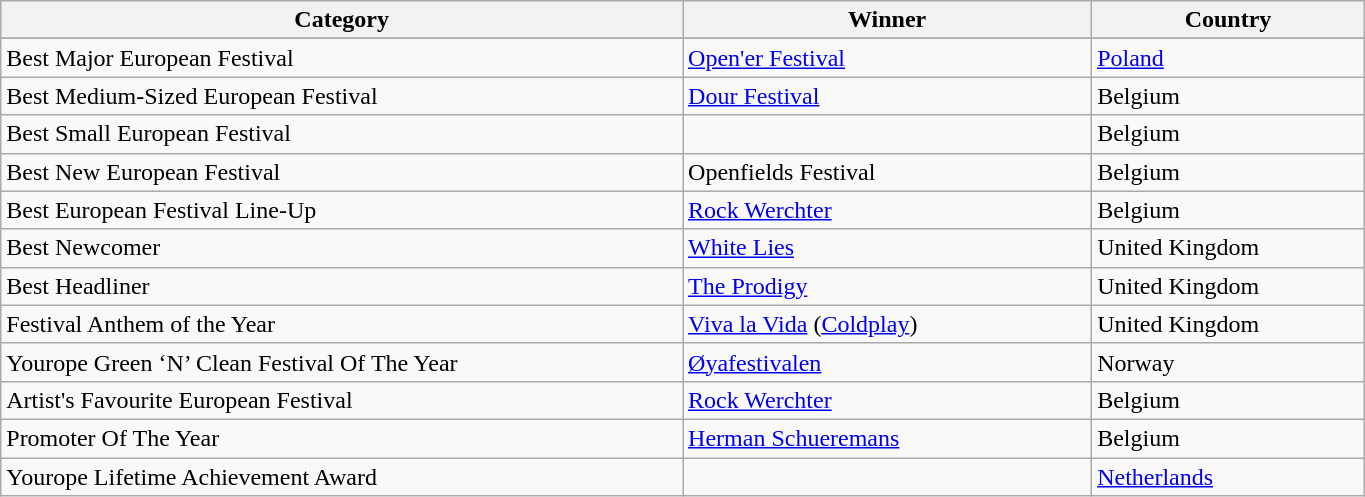<table class="wikitable" width="72%">
<tr>
<th style="text-align:center;" width="50%" !>Category</th>
<th style="text-align:center;" width="30%" !>Winner</th>
<th style="text-align:center;" width="20%" !>Country</th>
</tr>
<tr bgcolor=#ffffff>
</tr>
<tr>
<td>Best Major European Festival</td>
<td><a href='#'>Open'er Festival</a></td>
<td><a href='#'>Poland</a></td>
</tr>
<tr>
<td>Best Medium-Sized European Festival</td>
<td><a href='#'>Dour Festival</a></td>
<td>Belgium</td>
</tr>
<tr>
<td>Best Small European Festival</td>
<td></td>
<td>Belgium</td>
</tr>
<tr>
<td>Best New European Festival</td>
<td>Openfields Festival</td>
<td>Belgium</td>
</tr>
<tr>
<td>Best European Festival Line-Up</td>
<td><a href='#'>Rock Werchter</a></td>
<td>Belgium</td>
</tr>
<tr>
<td>Best Newcomer</td>
<td><a href='#'>White Lies</a></td>
<td>United Kingdom</td>
</tr>
<tr>
<td>Best Headliner</td>
<td><a href='#'>The Prodigy</a></td>
<td>United Kingdom</td>
</tr>
<tr>
<td>Festival Anthem of the Year</td>
<td><a href='#'>Viva la Vida</a> (<a href='#'>Coldplay</a>)</td>
<td>United Kingdom</td>
</tr>
<tr>
<td>Yourope Green ‘N’ Clean Festival Of The Year</td>
<td><a href='#'>Øyafestivalen</a></td>
<td>Norway</td>
</tr>
<tr>
<td>Artist's Favourite European Festival</td>
<td><a href='#'>Rock Werchter</a></td>
<td>Belgium</td>
</tr>
<tr>
<td>Promoter Of The Year</td>
<td><a href='#'>Herman Schueremans</a></td>
<td>Belgium</td>
</tr>
<tr>
<td>Yourope Lifetime Achievement Award</td>
<td></td>
<td><a href='#'>Netherlands</a></td>
</tr>
</table>
